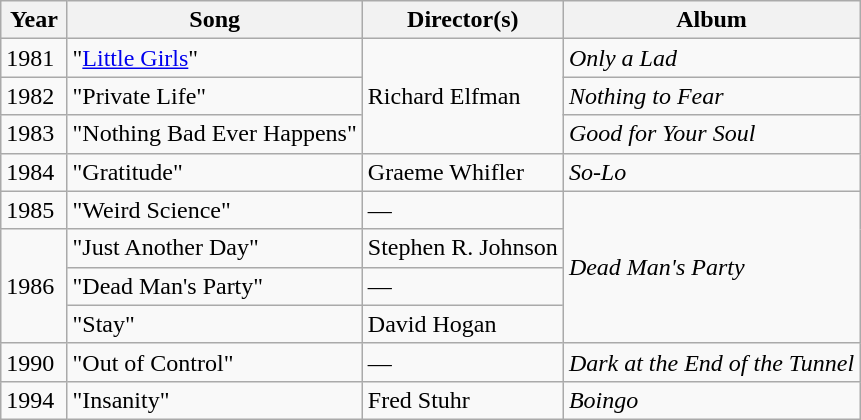<table class="wikitable">
<tr>
<th style="width:2.3em;">Year</th>
<th>Song</th>
<th>Director(s)</th>
<th>Album</th>
</tr>
<tr>
<td>1981</td>
<td>"<a href='#'>Little Girls</a>"</td>
<td rowspan="3">Richard Elfman</td>
<td><em>Only a Lad</em></td>
</tr>
<tr>
<td>1982</td>
<td>"Private Life"</td>
<td><em>Nothing to Fear</em></td>
</tr>
<tr>
<td>1983</td>
<td>"Nothing Bad Ever Happens"</td>
<td><em>Good for Your Soul</em></td>
</tr>
<tr>
<td>1984</td>
<td>"Gratitude"</td>
<td>Graeme Whifler</td>
<td><em>So-Lo</em></td>
</tr>
<tr>
<td>1985</td>
<td>"Weird Science"</td>
<td>—</td>
<td rowspan="4"><em>Dead Man's Party</em></td>
</tr>
<tr>
<td rowspan="3">1986</td>
<td>"Just Another Day"</td>
<td>Stephen R. Johnson</td>
</tr>
<tr>
<td>"Dead Man's Party"</td>
<td>—</td>
</tr>
<tr>
<td>"Stay"</td>
<td>David Hogan</td>
</tr>
<tr>
<td>1990</td>
<td>"Out of Control"</td>
<td>—</td>
<td><em>Dark at the End of the Tunnel</em></td>
</tr>
<tr>
<td>1994</td>
<td>"Insanity"</td>
<td>Fred Stuhr</td>
<td><em>Boingo</em></td>
</tr>
</table>
